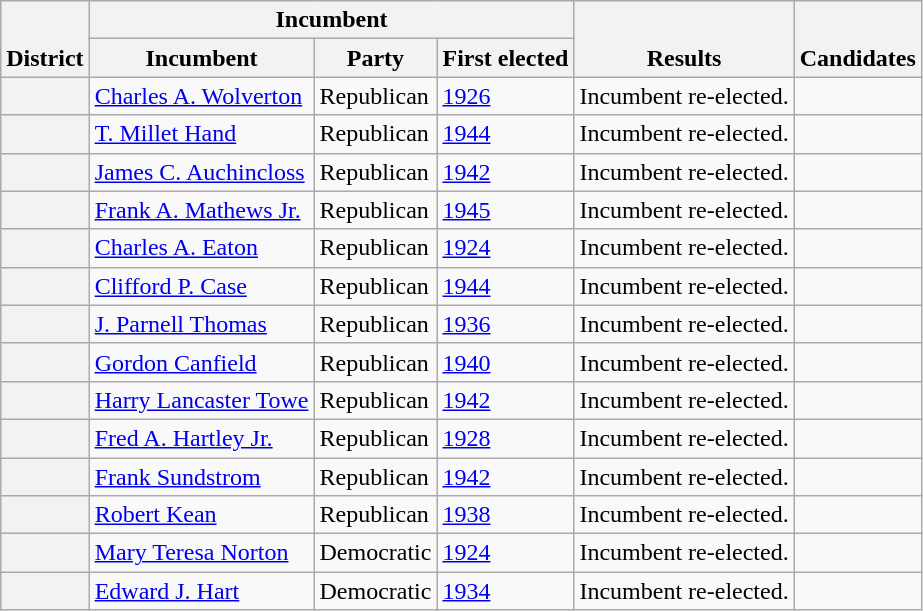<table class=wikitable>
<tr valign=bottom>
<th rowspan=2>District</th>
<th colspan=3>Incumbent</th>
<th rowspan=2>Results</th>
<th rowspan=2>Candidates</th>
</tr>
<tr>
<th>Incumbent</th>
<th>Party</th>
<th>First elected</th>
</tr>
<tr>
<th></th>
<td><a href='#'>Charles A. Wolverton</a></td>
<td>Republican</td>
<td><a href='#'>1926</a></td>
<td>Incumbent re-elected.</td>
<td nowrap></td>
</tr>
<tr>
<th></th>
<td><a href='#'>T. Millet Hand</a></td>
<td>Republican</td>
<td><a href='#'>1944</a></td>
<td>Incumbent re-elected.</td>
<td nowrap></td>
</tr>
<tr>
<th></th>
<td><a href='#'>James C. Auchincloss</a></td>
<td>Republican</td>
<td><a href='#'>1942</a></td>
<td>Incumbent re-elected.</td>
<td nowrap></td>
</tr>
<tr>
<th></th>
<td><a href='#'>Frank A. Mathews Jr.</a></td>
<td>Republican</td>
<td><a href='#'>1945 </a></td>
<td>Incumbent re-elected.</td>
<td nowrap></td>
</tr>
<tr>
<th></th>
<td><a href='#'>Charles A. Eaton</a></td>
<td>Republican</td>
<td><a href='#'>1924</a></td>
<td>Incumbent re-elected.</td>
<td nowrap></td>
</tr>
<tr>
<th></th>
<td><a href='#'>Clifford P. Case</a></td>
<td>Republican</td>
<td><a href='#'>1944</a></td>
<td>Incumbent re-elected.</td>
<td nowrap></td>
</tr>
<tr>
<th></th>
<td><a href='#'>J. Parnell Thomas</a></td>
<td>Republican</td>
<td><a href='#'>1936</a></td>
<td>Incumbent re-elected.</td>
<td nowrap></td>
</tr>
<tr>
<th></th>
<td><a href='#'>Gordon Canfield</a></td>
<td>Republican</td>
<td><a href='#'>1940</a></td>
<td>Incumbent re-elected.</td>
<td nowrap></td>
</tr>
<tr>
<th></th>
<td><a href='#'>Harry Lancaster Towe</a></td>
<td>Republican</td>
<td><a href='#'>1942</a></td>
<td>Incumbent re-elected.</td>
<td nowrap></td>
</tr>
<tr>
<th></th>
<td><a href='#'>Fred A. Hartley Jr.</a></td>
<td>Republican</td>
<td><a href='#'>1928</a></td>
<td>Incumbent re-elected.</td>
<td nowrap></td>
</tr>
<tr>
<th></th>
<td><a href='#'>Frank Sundstrom</a></td>
<td>Republican</td>
<td><a href='#'>1942</a></td>
<td>Incumbent re-elected.</td>
<td nowrap></td>
</tr>
<tr>
<th></th>
<td><a href='#'>Robert Kean</a></td>
<td>Republican</td>
<td><a href='#'>1938</a></td>
<td>Incumbent re-elected.</td>
<td nowrap></td>
</tr>
<tr>
<th></th>
<td><a href='#'>Mary Teresa Norton</a></td>
<td>Democratic</td>
<td><a href='#'>1924</a></td>
<td>Incumbent re-elected.</td>
<td nowrap></td>
</tr>
<tr>
<th></th>
<td><a href='#'>Edward J. Hart</a></td>
<td>Democratic</td>
<td><a href='#'>1934</a></td>
<td>Incumbent re-elected.</td>
<td nowrap></td>
</tr>
</table>
